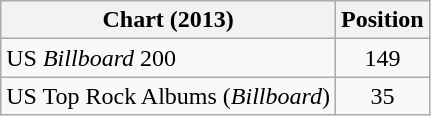<table class="wikitable sortable">
<tr>
<th>Chart (2013)</th>
<th>Position</th>
</tr>
<tr>
<td>US <em>Billboard</em> 200</td>
<td style="text-align:center;">149</td>
</tr>
<tr>
<td>US Top Rock Albums (<em>Billboard</em>)</td>
<td style="text-align:center;">35</td>
</tr>
</table>
